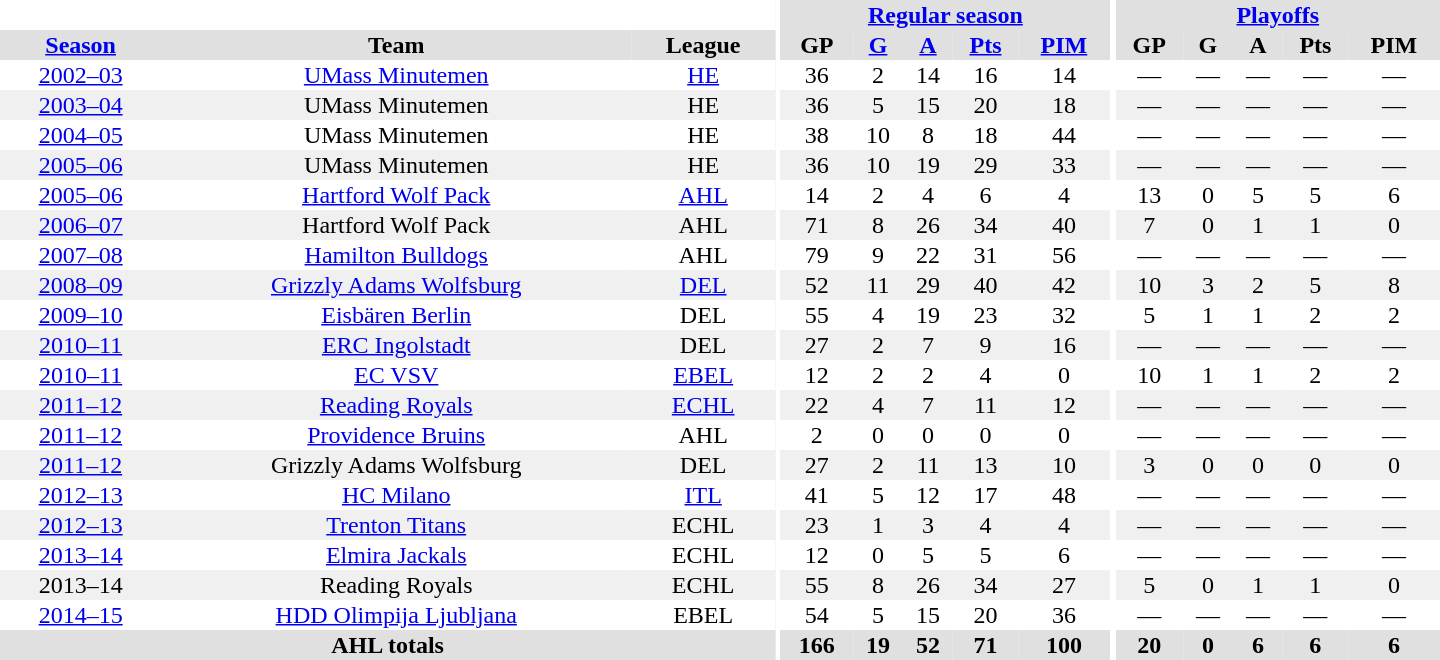<table border="0" cellpadding="1" cellspacing="0" style="text-align:center; width:60em">
<tr bgcolor="#e0e0e0">
<th colspan="3" bgcolor="#ffffff"></th>
<th rowspan="99" bgcolor="#ffffff"></th>
<th colspan="5"><a href='#'>Regular season</a></th>
<th rowspan="99" bgcolor="#ffffff"></th>
<th colspan="5"><a href='#'>Playoffs</a></th>
</tr>
<tr bgcolor="#e0e0e0">
<th><a href='#'>Season</a></th>
<th>Team</th>
<th>League</th>
<th>GP</th>
<th><a href='#'>G</a></th>
<th><a href='#'>A</a></th>
<th><a href='#'>Pts</a></th>
<th><a href='#'>PIM</a></th>
<th>GP</th>
<th>G</th>
<th>A</th>
<th>Pts</th>
<th>PIM</th>
</tr>
<tr>
<td><a href='#'>2002–03</a></td>
<td><a href='#'>UMass Minutemen</a></td>
<td><a href='#'>HE</a></td>
<td>36</td>
<td>2</td>
<td>14</td>
<td>16</td>
<td>14</td>
<td>—</td>
<td>—</td>
<td>—</td>
<td>—</td>
<td>—</td>
</tr>
<tr bgcolor="#f0f0f0">
<td><a href='#'>2003–04</a></td>
<td>UMass Minutemen</td>
<td>HE</td>
<td>36</td>
<td>5</td>
<td>15</td>
<td>20</td>
<td>18</td>
<td>—</td>
<td>—</td>
<td>—</td>
<td>—</td>
<td>—</td>
</tr>
<tr>
<td><a href='#'>2004–05</a></td>
<td>UMass Minutemen</td>
<td>HE</td>
<td>38</td>
<td>10</td>
<td>8</td>
<td>18</td>
<td>44</td>
<td>—</td>
<td>—</td>
<td>—</td>
<td>—</td>
<td>—</td>
</tr>
<tr bgcolor="#f0f0f0">
<td><a href='#'>2005–06</a></td>
<td>UMass Minutemen</td>
<td>HE</td>
<td>36</td>
<td>10</td>
<td>19</td>
<td>29</td>
<td>33</td>
<td>—</td>
<td>—</td>
<td>—</td>
<td>—</td>
<td>—</td>
</tr>
<tr>
<td><a href='#'>2005–06</a></td>
<td><a href='#'>Hartford Wolf Pack</a></td>
<td><a href='#'>AHL</a></td>
<td>14</td>
<td>2</td>
<td>4</td>
<td>6</td>
<td>4</td>
<td>13</td>
<td>0</td>
<td>5</td>
<td>5</td>
<td>6</td>
</tr>
<tr bgcolor="#f0f0f0">
<td><a href='#'>2006–07</a></td>
<td>Hartford Wolf Pack</td>
<td>AHL</td>
<td>71</td>
<td>8</td>
<td>26</td>
<td>34</td>
<td>40</td>
<td>7</td>
<td>0</td>
<td>1</td>
<td>1</td>
<td>0</td>
</tr>
<tr>
<td><a href='#'>2007–08</a></td>
<td><a href='#'>Hamilton Bulldogs</a></td>
<td>AHL</td>
<td>79</td>
<td>9</td>
<td>22</td>
<td>31</td>
<td>56</td>
<td>—</td>
<td>—</td>
<td>—</td>
<td>—</td>
<td>—</td>
</tr>
<tr bgcolor="#f0f0f0">
<td><a href='#'>2008–09</a></td>
<td><a href='#'>Grizzly Adams Wolfsburg</a></td>
<td><a href='#'>DEL</a></td>
<td>52</td>
<td>11</td>
<td>29</td>
<td>40</td>
<td>42</td>
<td>10</td>
<td>3</td>
<td>2</td>
<td>5</td>
<td>8</td>
</tr>
<tr>
<td><a href='#'>2009–10</a></td>
<td><a href='#'>Eisbären Berlin</a></td>
<td>DEL</td>
<td>55</td>
<td>4</td>
<td>19</td>
<td>23</td>
<td>32</td>
<td>5</td>
<td>1</td>
<td>1</td>
<td>2</td>
<td>2</td>
</tr>
<tr bgcolor="#f0f0f0">
<td><a href='#'>2010–11</a></td>
<td><a href='#'>ERC Ingolstadt</a></td>
<td>DEL</td>
<td>27</td>
<td>2</td>
<td>7</td>
<td>9</td>
<td>16</td>
<td>—</td>
<td>—</td>
<td>—</td>
<td>—</td>
<td>—</td>
</tr>
<tr>
<td><a href='#'>2010–11</a></td>
<td><a href='#'>EC VSV</a></td>
<td><a href='#'>EBEL</a></td>
<td>12</td>
<td>2</td>
<td>2</td>
<td>4</td>
<td>0</td>
<td>10</td>
<td>1</td>
<td>1</td>
<td>2</td>
<td>2</td>
</tr>
<tr bgcolor="#f0f0f0">
<td><a href='#'>2011–12</a></td>
<td><a href='#'>Reading Royals</a></td>
<td><a href='#'>ECHL</a></td>
<td>22</td>
<td>4</td>
<td>7</td>
<td>11</td>
<td>12</td>
<td>—</td>
<td>—</td>
<td>—</td>
<td>—</td>
<td>—</td>
</tr>
<tr>
<td><a href='#'>2011–12</a></td>
<td><a href='#'>Providence Bruins</a></td>
<td>AHL</td>
<td>2</td>
<td>0</td>
<td>0</td>
<td>0</td>
<td>0</td>
<td>—</td>
<td>—</td>
<td>—</td>
<td>—</td>
<td>—</td>
</tr>
<tr bgcolor="#f0f0f0">
<td><a href='#'>2011–12</a></td>
<td>Grizzly Adams Wolfsburg</td>
<td>DEL</td>
<td>27</td>
<td>2</td>
<td>11</td>
<td>13</td>
<td>10</td>
<td>3</td>
<td>0</td>
<td>0</td>
<td>0</td>
<td>0</td>
</tr>
<tr>
<td><a href='#'>2012–13</a></td>
<td><a href='#'>HC Milano</a></td>
<td><a href='#'>ITL</a></td>
<td>41</td>
<td>5</td>
<td>12</td>
<td>17</td>
<td>48</td>
<td>—</td>
<td>—</td>
<td>—</td>
<td>—</td>
<td>—</td>
</tr>
<tr bgcolor="#f0f0f0">
<td><a href='#'>2012–13</a></td>
<td><a href='#'>Trenton Titans</a></td>
<td>ECHL</td>
<td>23</td>
<td>1</td>
<td>3</td>
<td>4</td>
<td>4</td>
<td>—</td>
<td>—</td>
<td>—</td>
<td>—</td>
<td>—</td>
</tr>
<tr>
<td><a href='#'>2013–14</a></td>
<td><a href='#'>Elmira Jackals</a></td>
<td>ECHL</td>
<td>12</td>
<td>0</td>
<td>5</td>
<td>5</td>
<td>6</td>
<td>—</td>
<td>—</td>
<td>—</td>
<td>—</td>
<td>—</td>
</tr>
<tr bgcolor="#f0f0f0">
<td>2013–14</td>
<td>Reading Royals</td>
<td>ECHL</td>
<td>55</td>
<td>8</td>
<td>26</td>
<td>34</td>
<td>27</td>
<td>5</td>
<td>0</td>
<td>1</td>
<td>1</td>
<td>0</td>
</tr>
<tr>
<td><a href='#'>2014–15</a></td>
<td><a href='#'>HDD Olimpija Ljubljana</a></td>
<td>EBEL</td>
<td>54</td>
<td>5</td>
<td>15</td>
<td>20</td>
<td>36</td>
<td>—</td>
<td>—</td>
<td>—</td>
<td>—</td>
<td>—</td>
</tr>
<tr bgcolor="#e0e0e0">
<th colspan="3">AHL totals</th>
<th>166</th>
<th>19</th>
<th>52</th>
<th>71</th>
<th>100</th>
<th>20</th>
<th>0</th>
<th>6</th>
<th>6</th>
<th>6</th>
</tr>
</table>
